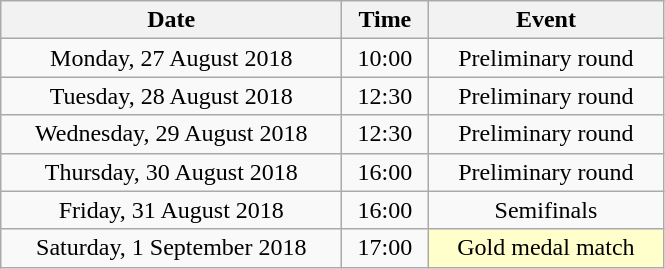<table class = "wikitable" style="text-align:center;">
<tr>
<th width=220>Date</th>
<th width=50>Time</th>
<th width=150>Event</th>
</tr>
<tr>
<td>Monday, 27 August 2018</td>
<td>10:00</td>
<td>Preliminary round</td>
</tr>
<tr>
<td>Tuesday, 28 August 2018</td>
<td>12:30</td>
<td>Preliminary round</td>
</tr>
<tr>
<td>Wednesday, 29 August 2018</td>
<td>12:30</td>
<td>Preliminary round</td>
</tr>
<tr>
<td>Thursday, 30 August 2018</td>
<td>16:00</td>
<td>Preliminary round</td>
</tr>
<tr>
<td>Friday, 31 August 2018</td>
<td>16:00</td>
<td>Semifinals</td>
</tr>
<tr>
<td>Saturday, 1 September 2018</td>
<td>17:00</td>
<td bgcolor=ffffcc>Gold medal match</td>
</tr>
</table>
